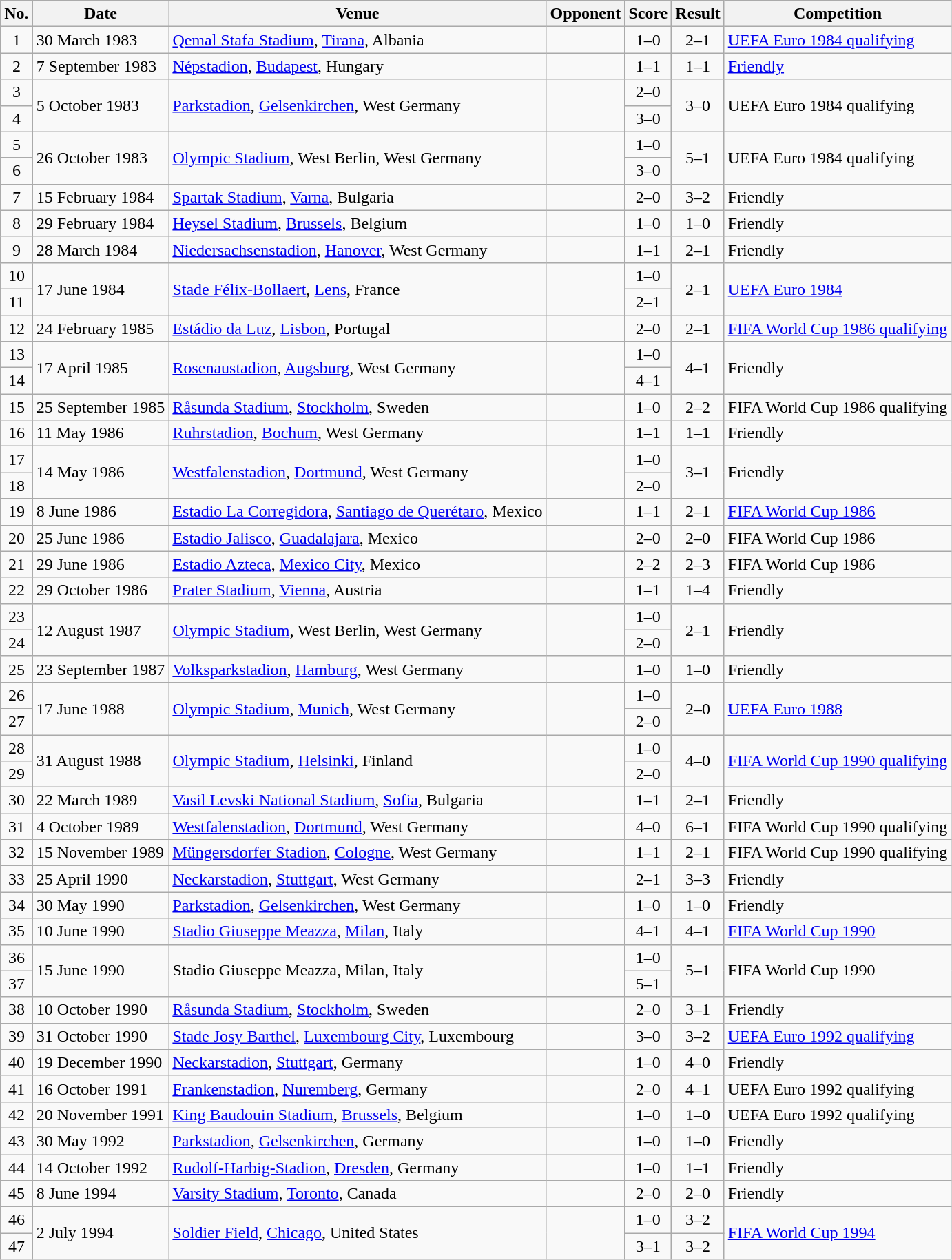<table class="wikitable sortable">
<tr>
<th scope="col">No.</th>
<th scope="col">Date</th>
<th scope="col">Venue</th>
<th scope="col">Opponent</th>
<th scope="col">Score</th>
<th scope="col">Result</th>
<th scope="col">Competition</th>
</tr>
<tr>
<td align="center">1</td>
<td>30 March 1983</td>
<td><a href='#'>Qemal Stafa Stadium</a>, <a href='#'>Tirana</a>, Albania</td>
<td></td>
<td align="center">1–0</td>
<td align="center">2–1</td>
<td><a href='#'>UEFA Euro 1984 qualifying</a></td>
</tr>
<tr>
<td align="center">2</td>
<td>7 September 1983</td>
<td><a href='#'>Népstadion</a>, <a href='#'>Budapest</a>, Hungary</td>
<td></td>
<td align="center">1–1</td>
<td align="center">1–1</td>
<td><a href='#'>Friendly</a></td>
</tr>
<tr>
<td align="center">3</td>
<td rowspan="2">5 October 1983</td>
<td rowspan="2"><a href='#'>Parkstadion</a>, <a href='#'>Gelsenkirchen</a>, West Germany</td>
<td rowspan="2"></td>
<td align="center">2–0</td>
<td rowspan="2" align="center">3–0</td>
<td rowspan="2">UEFA Euro 1984 qualifying</td>
</tr>
<tr>
<td align="center">4</td>
<td align="center">3–0</td>
</tr>
<tr>
<td align="center">5</td>
<td rowspan="2">26 October 1983</td>
<td rowspan="2"><a href='#'>Olympic Stadium</a>, West Berlin, West Germany</td>
<td rowspan="2"></td>
<td align="center">1–0</td>
<td rowspan="2" align="center">5–1</td>
<td rowspan="2">UEFA Euro 1984 qualifying</td>
</tr>
<tr>
<td align="center">6</td>
<td align="center">3–0</td>
</tr>
<tr>
<td align="center">7</td>
<td>15 February 1984</td>
<td><a href='#'>Spartak Stadium</a>, <a href='#'>Varna</a>, Bulgaria</td>
<td></td>
<td align="center">2–0</td>
<td align="center">3–2</td>
<td>Friendly</td>
</tr>
<tr>
<td align="center">8</td>
<td>29 February 1984</td>
<td><a href='#'>Heysel Stadium</a>, <a href='#'>Brussels</a>, Belgium</td>
<td></td>
<td align="center">1–0</td>
<td align="center">1–0</td>
<td>Friendly</td>
</tr>
<tr>
<td align="center">9</td>
<td>28 March 1984</td>
<td><a href='#'>Niedersachsenstadion</a>, <a href='#'>Hanover</a>, West Germany</td>
<td></td>
<td align="center">1–1</td>
<td align="center">2–1</td>
<td>Friendly</td>
</tr>
<tr>
<td align="center">10</td>
<td rowspan="2">17 June 1984</td>
<td rowspan="2"><a href='#'>Stade Félix-Bollaert</a>, <a href='#'>Lens</a>, France</td>
<td rowspan="2"></td>
<td align="center">1–0</td>
<td rowspan="2" align="center">2–1</td>
<td rowspan="2"><a href='#'>UEFA Euro 1984</a></td>
</tr>
<tr>
<td align="center">11</td>
<td align="center">2–1</td>
</tr>
<tr>
<td align="center">12</td>
<td>24 February 1985</td>
<td><a href='#'>Estádio da Luz</a>, <a href='#'>Lisbon</a>, Portugal</td>
<td></td>
<td align="center">2–0</td>
<td align="center">2–1</td>
<td><a href='#'>FIFA World Cup 1986 qualifying</a></td>
</tr>
<tr>
<td align="center">13</td>
<td rowspan="2">17 April 1985</td>
<td rowspan="2"><a href='#'>Rosenaustadion</a>, <a href='#'>Augsburg</a>, West Germany</td>
<td rowspan="2"></td>
<td align="center">1–0</td>
<td rowspan="2" align="center">4–1</td>
<td rowspan="2">Friendly</td>
</tr>
<tr>
<td align="center">14</td>
<td align="center">4–1</td>
</tr>
<tr>
<td align="center">15</td>
<td>25 September 1985</td>
<td><a href='#'>Råsunda Stadium</a>, <a href='#'>Stockholm</a>, Sweden</td>
<td></td>
<td align="center">1–0</td>
<td align="center">2–2</td>
<td>FIFA World Cup 1986 qualifying</td>
</tr>
<tr>
<td align="center">16</td>
<td>11 May 1986</td>
<td><a href='#'>Ruhrstadion</a>, <a href='#'>Bochum</a>, West Germany</td>
<td></td>
<td align="center">1–1</td>
<td align="center">1–1</td>
<td>Friendly</td>
</tr>
<tr>
<td align="center">17</td>
<td rowspan="2">14 May 1986</td>
<td rowspan="2"><a href='#'>Westfalenstadion</a>, <a href='#'>Dortmund</a>, West Germany</td>
<td rowspan="2"></td>
<td align="center">1–0</td>
<td rowspan="2" align="center">3–1</td>
<td rowspan="2">Friendly</td>
</tr>
<tr>
<td align="center">18</td>
<td align="center">2–0</td>
</tr>
<tr>
<td align="center">19</td>
<td>8 June 1986</td>
<td><a href='#'>Estadio La Corregidora</a>, <a href='#'>Santiago de Querétaro</a>, Mexico</td>
<td></td>
<td align="center">1–1</td>
<td align="center">2–1</td>
<td><a href='#'>FIFA World Cup 1986</a></td>
</tr>
<tr>
<td align="center">20</td>
<td>25 June 1986</td>
<td><a href='#'>Estadio Jalisco</a>, <a href='#'>Guadalajara</a>, Mexico</td>
<td></td>
<td align="center">2–0</td>
<td align="center">2–0</td>
<td>FIFA World Cup 1986</td>
</tr>
<tr>
<td align="center">21</td>
<td>29 June 1986</td>
<td><a href='#'>Estadio Azteca</a>, <a href='#'>Mexico City</a>, Mexico</td>
<td></td>
<td align="center">2–2</td>
<td align="center">2–3</td>
<td>FIFA World Cup 1986</td>
</tr>
<tr>
<td align="center">22</td>
<td>29 October 1986</td>
<td><a href='#'>Prater Stadium</a>, <a href='#'>Vienna</a>, Austria</td>
<td></td>
<td align="center">1–1</td>
<td align="center">1–4</td>
<td>Friendly</td>
</tr>
<tr>
<td align="center">23</td>
<td rowspan="2">12 August 1987</td>
<td rowspan="2"><a href='#'>Olympic Stadium</a>, West Berlin, West Germany</td>
<td rowspan="2"></td>
<td align="center">1–0</td>
<td rowspan="2" align="center">2–1</td>
<td rowspan="2">Friendly</td>
</tr>
<tr>
<td align="center">24</td>
<td align="center">2–0</td>
</tr>
<tr>
<td align="center">25</td>
<td>23 September 1987</td>
<td><a href='#'>Volksparkstadion</a>, <a href='#'>Hamburg</a>, West Germany</td>
<td></td>
<td align="center">1–0</td>
<td align="center">1–0</td>
<td>Friendly</td>
</tr>
<tr>
<td align="center">26</td>
<td rowspan="2">17 June 1988</td>
<td rowspan="2"><a href='#'>Olympic Stadium</a>, <a href='#'>Munich</a>, West Germany</td>
<td rowspan="2"></td>
<td align="center">1–0</td>
<td rowspan="2" align="center">2–0</td>
<td rowspan="2"><a href='#'>UEFA Euro 1988</a></td>
</tr>
<tr>
<td align="center">27</td>
<td align="center">2–0</td>
</tr>
<tr>
<td align="center">28</td>
<td rowspan="2">31 August 1988</td>
<td rowspan="2"><a href='#'>Olympic Stadium</a>, <a href='#'>Helsinki</a>, Finland</td>
<td rowspan="2"></td>
<td align="center">1–0</td>
<td rowspan="2" align="center">4–0</td>
<td rowspan="2"><a href='#'>FIFA World Cup 1990 qualifying</a></td>
</tr>
<tr>
<td align="center">29</td>
<td align="center">2–0</td>
</tr>
<tr>
<td align="center">30</td>
<td>22 March 1989</td>
<td><a href='#'>Vasil Levski National Stadium</a>, <a href='#'>Sofia</a>, Bulgaria</td>
<td></td>
<td align="center">1–1</td>
<td align="center">2–1</td>
<td>Friendly</td>
</tr>
<tr>
<td align="center">31</td>
<td>4 October 1989</td>
<td><a href='#'>Westfalenstadion</a>, <a href='#'>Dortmund</a>, West Germany</td>
<td></td>
<td align="center">4–0</td>
<td align="center">6–1</td>
<td>FIFA World Cup 1990 qualifying</td>
</tr>
<tr>
<td align="center">32</td>
<td>15 November 1989</td>
<td><a href='#'>Müngersdorfer Stadion</a>, <a href='#'>Cologne</a>, West Germany</td>
<td></td>
<td align="center">1–1</td>
<td align="center">2–1</td>
<td>FIFA World Cup 1990 qualifying</td>
</tr>
<tr>
<td align="center">33</td>
<td>25 April 1990</td>
<td><a href='#'>Neckarstadion</a>, <a href='#'>Stuttgart</a>, West Germany</td>
<td></td>
<td align="center">2–1</td>
<td align="center">3–3</td>
<td>Friendly</td>
</tr>
<tr>
<td align="center">34</td>
<td>30 May 1990</td>
<td><a href='#'>Parkstadion</a>, <a href='#'>Gelsenkirchen</a>, West Germany</td>
<td></td>
<td align="center">1–0</td>
<td align="center">1–0</td>
<td>Friendly</td>
</tr>
<tr>
<td align="center">35</td>
<td>10 June 1990</td>
<td><a href='#'>Stadio Giuseppe Meazza</a>, <a href='#'>Milan</a>, Italy</td>
<td></td>
<td align="center">4–1</td>
<td align="center">4–1</td>
<td><a href='#'>FIFA World Cup 1990</a></td>
</tr>
<tr>
<td align="center">36</td>
<td rowspan="2">15 June 1990</td>
<td rowspan="2">Stadio Giuseppe Meazza, Milan, Italy</td>
<td rowspan="2"></td>
<td align="center">1–0</td>
<td rowspan="2" align="center">5–1</td>
<td rowspan="2">FIFA World Cup 1990</td>
</tr>
<tr>
<td align="center">37</td>
<td align="center">5–1</td>
</tr>
<tr>
<td align="center">38</td>
<td>10 October 1990</td>
<td><a href='#'>Råsunda Stadium</a>, <a href='#'>Stockholm</a>, Sweden</td>
<td></td>
<td align="center">2–0</td>
<td align="center">3–1</td>
<td>Friendly</td>
</tr>
<tr>
<td align="center">39</td>
<td>31 October 1990</td>
<td><a href='#'>Stade Josy Barthel</a>, <a href='#'>Luxembourg City</a>, Luxembourg</td>
<td></td>
<td align="center">3–0</td>
<td align="center">3–2</td>
<td><a href='#'>UEFA Euro 1992 qualifying</a></td>
</tr>
<tr>
<td align="center">40</td>
<td>19 December 1990</td>
<td><a href='#'>Neckarstadion</a>, <a href='#'>Stuttgart</a>, Germany</td>
<td></td>
<td align="center">1–0</td>
<td align="center">4–0</td>
<td>Friendly</td>
</tr>
<tr>
<td align="center">41</td>
<td>16 October 1991</td>
<td><a href='#'>Frankenstadion</a>, <a href='#'>Nuremberg</a>, Germany</td>
<td></td>
<td align="center">2–0</td>
<td align="center">4–1</td>
<td>UEFA Euro 1992 qualifying</td>
</tr>
<tr>
<td align="center">42</td>
<td>20 November 1991</td>
<td><a href='#'>King Baudouin Stadium</a>, <a href='#'>Brussels</a>, Belgium</td>
<td></td>
<td align="center">1–0</td>
<td align="center">1–0</td>
<td>UEFA Euro 1992 qualifying</td>
</tr>
<tr>
<td align="center">43</td>
<td>30 May 1992</td>
<td><a href='#'>Parkstadion</a>, <a href='#'>Gelsenkirchen</a>, Germany</td>
<td></td>
<td align="center">1–0</td>
<td align="center">1–0</td>
<td>Friendly</td>
</tr>
<tr>
<td align="center">44</td>
<td>14 October 1992</td>
<td><a href='#'>Rudolf-Harbig-Stadion</a>, <a href='#'>Dresden</a>, Germany</td>
<td></td>
<td align="center">1–0</td>
<td align="center">1–1</td>
<td>Friendly</td>
</tr>
<tr>
<td align="center">45</td>
<td>8 June 1994</td>
<td><a href='#'>Varsity Stadium</a>, <a href='#'>Toronto</a>, Canada</td>
<td></td>
<td align="center">2–0</td>
<td align="center">2–0</td>
<td>Friendly</td>
</tr>
<tr>
<td align="center">46</td>
<td rowspan="2">2 July 1994</td>
<td rowspan="2"><a href='#'>Soldier Field</a>, <a href='#'>Chicago</a>, United States</td>
<td rowspan="2"></td>
<td align="center">1–0</td>
<td align="center">3–2</td>
<td rowspan="2"><a href='#'>FIFA World Cup 1994</a></td>
</tr>
<tr>
<td align="center">47</td>
<td align="center">3–1</td>
<td align="center">3–2</td>
</tr>
</table>
